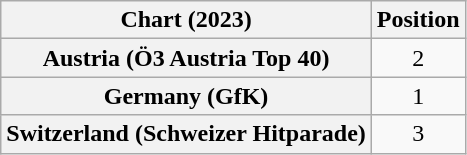<table class="wikitable sortable plainrowheaders" style="text-align:center">
<tr>
<th scope="col">Chart (2023)</th>
<th scope="col">Position</th>
</tr>
<tr>
<th scope="row">Austria (Ö3 Austria Top 40)</th>
<td>2</td>
</tr>
<tr>
<th scope="row">Germany (GfK)</th>
<td>1</td>
</tr>
<tr>
<th scope="row">Switzerland (Schweizer Hitparade)</th>
<td>3</td>
</tr>
</table>
